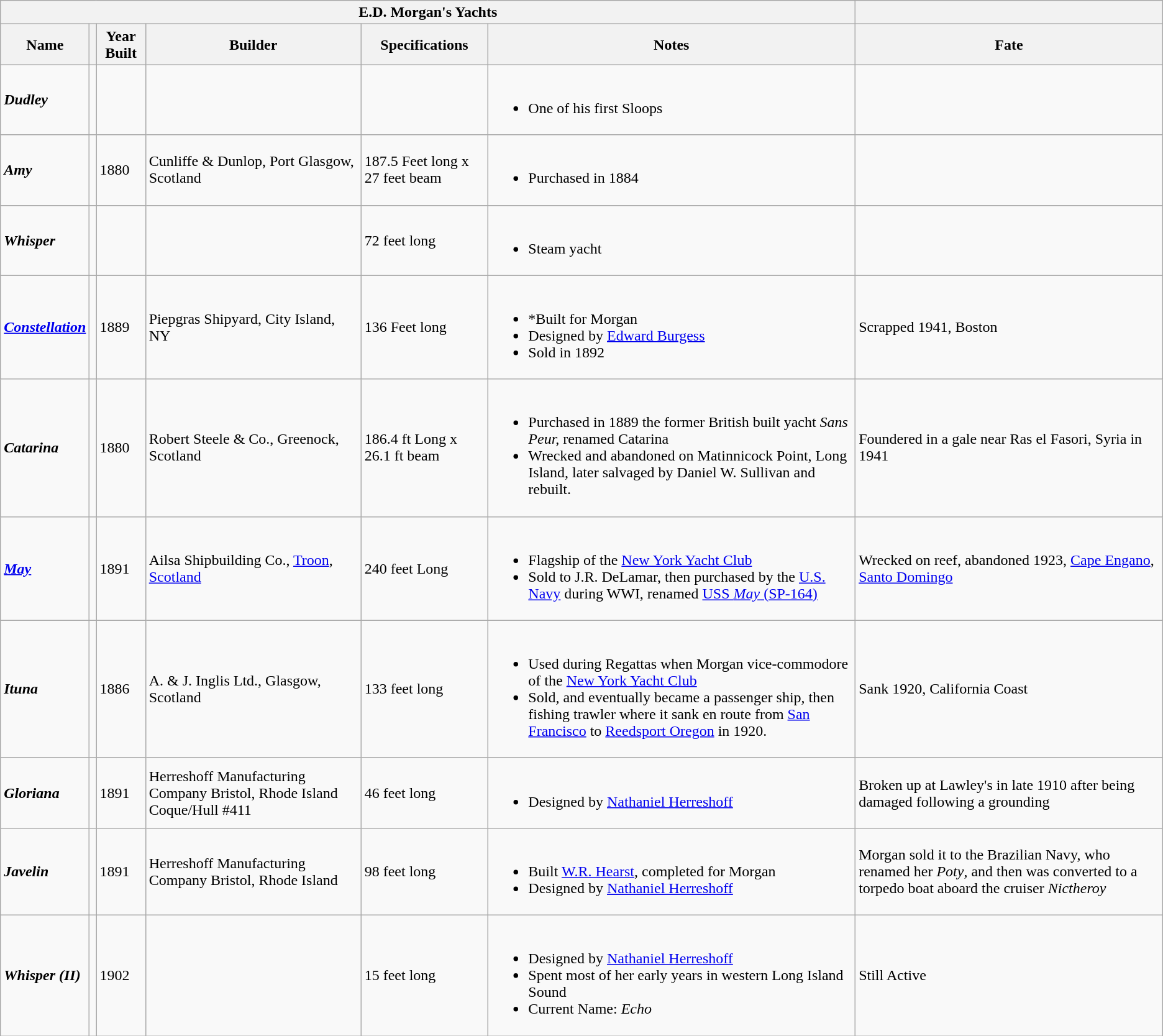<table class="wikitable">
<tr>
<th colspan="6">E.D. Morgan's Yachts</th>
<th></th>
</tr>
<tr>
<th>Name</th>
<th></th>
<th>Year Built</th>
<th>Builder</th>
<th>Specifications</th>
<th>Notes</th>
<th>Fate</th>
</tr>
<tr>
<td><strong><em>Dudley</em></strong></td>
<td></td>
<td></td>
<td></td>
<td></td>
<td><br><ul><li>One of his first Sloops</li></ul></td>
<td></td>
</tr>
<tr>
<td><strong><em>Amy</em></strong></td>
<td></td>
<td>1880</td>
<td>Cunliffe & Dunlop, Port Glasgow, Scotland</td>
<td>187.5 Feet long x 27 feet beam</td>
<td><br><ul><li>Purchased in 1884</li></ul></td>
<td></td>
</tr>
<tr>
<td><strong><em>Whisper</em></strong></td>
<td></td>
<td></td>
<td></td>
<td>72 feet long</td>
<td><br><ul><li>Steam yacht</li></ul></td>
<td></td>
</tr>
<tr>
<td><strong><em><a href='#'>Constellation</a></em></strong></td>
<td></td>
<td>1889</td>
<td>Piepgras Shipyard, City Island, NY</td>
<td>136 Feet long</td>
<td><br><ul><li>*Built for Morgan</li><li>Designed by <a href='#'>Edward Burgess</a></li><li>Sold in 1892</li></ul></td>
<td>Scrapped 1941, Boston</td>
</tr>
<tr>
<td><strong><em>Catarina</em></strong></td>
<td></td>
<td>1880</td>
<td>Robert Steele & Co., Greenock, Scotland</td>
<td>186.4 ft Long x 26.1 ft beam</td>
<td><br><ul><li>Purchased in 1889 the former British built yacht <em>Sans Peur,</em> renamed Catarina</li><li>Wrecked and abandoned on Matinnicock Point, Long Island, later salvaged by Daniel W. Sullivan and rebuilt.</li></ul></td>
<td>Foundered in a gale near Ras el Fasori, Syria in 1941</td>
</tr>
<tr>
<td><strong><em><a href='#'>May</a></em></strong></td>
<td></td>
<td>1891</td>
<td>Ailsa Shipbuilding Co., <a href='#'>Troon</a>, <a href='#'>Scotland</a></td>
<td>240 feet Long</td>
<td><br><ul><li>Flagship of the <a href='#'>New York Yacht Club</a></li><li>Sold to J.R. DeLamar, then purchased by the <a href='#'>U.S. Navy</a> during WWI, renamed <a href='#'>USS <em>May</em> (SP-164)</a></li></ul></td>
<td>Wrecked on reef, abandoned 1923, <a href='#'>Cape Engano</a>, <a href='#'>Santo Domingo</a></td>
</tr>
<tr>
<td><strong><em>Ituna</em></strong></td>
<td></td>
<td>1886</td>
<td>A. & J. Inglis Ltd., Glasgow, Scotland</td>
<td>133 feet long</td>
<td><br><ul><li>Used during Regattas when Morgan vice-commodore of the <a href='#'>New York Yacht Club</a></li><li>Sold, and eventually became a passenger ship, then fishing trawler where it sank en route from <a href='#'>San Francisco</a> to <a href='#'>Reedsport Oregon</a> in 1920.</li></ul></td>
<td>Sank 1920, California Coast</td>
</tr>
<tr>
<td><strong><em>Gloriana</em></strong></td>
<td></td>
<td>1891</td>
<td>Herreshoff Manufacturing Company Bristol, Rhode Island Coque/Hull #411</td>
<td>46 feet long</td>
<td><br><ul><li>Designed by <a href='#'>Nathaniel Herreshoff</a></li></ul></td>
<td>Broken up at Lawley's in late 1910 after being damaged following a grounding</td>
</tr>
<tr>
<td><strong><em>Javelin</em></strong></td>
<td></td>
<td>1891</td>
<td>Herreshoff Manufacturing Company Bristol, Rhode Island</td>
<td>98 feet long</td>
<td><br><ul><li>Built <a href='#'>W.R. Hearst</a>, completed for Morgan</li><li>Designed by <a href='#'>Nathaniel Herreshoff</a></li></ul></td>
<td>Morgan sold it to the Brazilian Navy, who renamed her <em>Poty</em>, and then was converted to a torpedo  boat aboard the cruiser <em>Nictheroy</em></td>
</tr>
<tr>
<td><strong><em>Whisper (II)</em></strong></td>
<td></td>
<td>1902</td>
<td></td>
<td>15 feet long</td>
<td><br><ul><li>Designed by <a href='#'>Nathaniel Herreshoff</a></li><li>Spent most of her early years in western Long Island Sound</li><li>Current Name: <em>Echo</em></li></ul></td>
<td>Still Active</td>
</tr>
</table>
